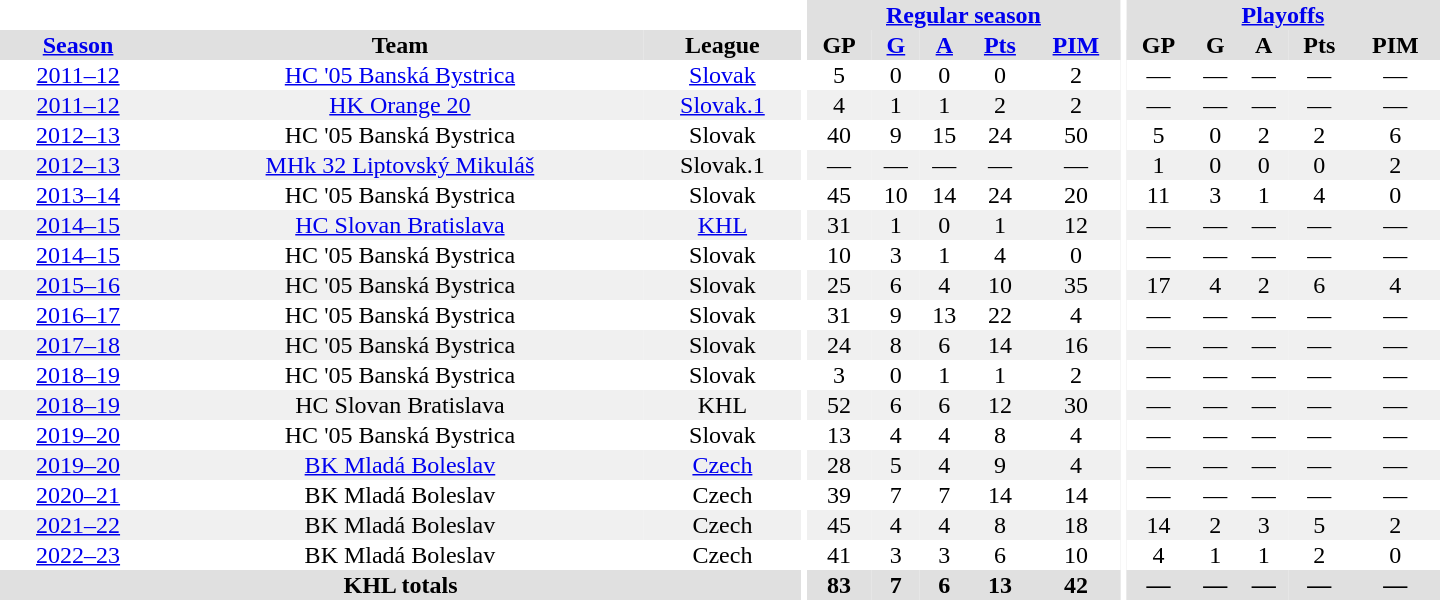<table border="0" cellpadding="1" cellspacing="0" style="text-align:center; width:60em">
<tr bgcolor="#e0e0e0">
<th colspan="3" bgcolor="#ffffff"></th>
<th rowspan="99" bgcolor="#ffffff"></th>
<th colspan="5"><a href='#'>Regular season</a></th>
<th rowspan="99" bgcolor="#ffffff"></th>
<th colspan="5"><a href='#'>Playoffs</a></th>
</tr>
<tr bgcolor="#e0e0e0">
<th><a href='#'>Season</a></th>
<th>Team</th>
<th>League</th>
<th>GP</th>
<th><a href='#'>G</a></th>
<th><a href='#'>A</a></th>
<th><a href='#'>Pts</a></th>
<th><a href='#'>PIM</a></th>
<th>GP</th>
<th>G</th>
<th>A</th>
<th>Pts</th>
<th>PIM</th>
</tr>
<tr>
<td><a href='#'>2011–12</a></td>
<td><a href='#'>HC '05 Banská Bystrica</a></td>
<td><a href='#'>Slovak</a></td>
<td>5</td>
<td>0</td>
<td>0</td>
<td>0</td>
<td>2</td>
<td>—</td>
<td>—</td>
<td>—</td>
<td>—</td>
<td>—</td>
</tr>
<tr bgcolor="#f0f0f0">
<td><a href='#'>2011–12</a></td>
<td><a href='#'>HK Orange 20</a></td>
<td><a href='#'>Slovak.1</a></td>
<td>4</td>
<td>1</td>
<td>1</td>
<td>2</td>
<td>2</td>
<td>—</td>
<td>—</td>
<td>—</td>
<td>—</td>
<td>—</td>
</tr>
<tr>
<td><a href='#'>2012–13</a></td>
<td>HC '05 Banská Bystrica</td>
<td>Slovak</td>
<td>40</td>
<td>9</td>
<td>15</td>
<td>24</td>
<td>50</td>
<td>5</td>
<td>0</td>
<td>2</td>
<td>2</td>
<td>6</td>
</tr>
<tr bgcolor="#f0f0f0">
<td><a href='#'>2012–13</a></td>
<td><a href='#'>MHk 32 Liptovský Mikuláš</a></td>
<td>Slovak.1</td>
<td>—</td>
<td>—</td>
<td>—</td>
<td>—</td>
<td>—</td>
<td>1</td>
<td>0</td>
<td>0</td>
<td>0</td>
<td>2</td>
</tr>
<tr>
<td><a href='#'>2013–14</a></td>
<td>HC '05 Banská Bystrica</td>
<td>Slovak</td>
<td>45</td>
<td>10</td>
<td>14</td>
<td>24</td>
<td>20</td>
<td>11</td>
<td>3</td>
<td>1</td>
<td>4</td>
<td>0</td>
</tr>
<tr bgcolor="#f0f0f0">
<td><a href='#'>2014–15</a></td>
<td><a href='#'>HC Slovan Bratislava</a></td>
<td><a href='#'>KHL</a></td>
<td>31</td>
<td>1</td>
<td>0</td>
<td>1</td>
<td>12</td>
<td>—</td>
<td>—</td>
<td>—</td>
<td>—</td>
<td>—</td>
</tr>
<tr>
<td><a href='#'>2014–15</a></td>
<td>HC '05 Banská Bystrica</td>
<td>Slovak</td>
<td>10</td>
<td>3</td>
<td>1</td>
<td>4</td>
<td>0</td>
<td>—</td>
<td>—</td>
<td>—</td>
<td>—</td>
<td>—</td>
</tr>
<tr bgcolor="#f0f0f0">
<td><a href='#'>2015–16</a></td>
<td>HC '05 Banská Bystrica</td>
<td>Slovak</td>
<td>25</td>
<td>6</td>
<td>4</td>
<td>10</td>
<td>35</td>
<td>17</td>
<td>4</td>
<td>2</td>
<td>6</td>
<td>4</td>
</tr>
<tr>
<td><a href='#'>2016–17</a></td>
<td>HC '05 Banská Bystrica</td>
<td>Slovak</td>
<td>31</td>
<td>9</td>
<td>13</td>
<td>22</td>
<td>4</td>
<td>—</td>
<td>—</td>
<td>—</td>
<td>—</td>
<td>—</td>
</tr>
<tr bgcolor="#f0f0f0">
<td><a href='#'>2017–18</a></td>
<td>HC '05 Banská Bystrica</td>
<td>Slovak</td>
<td>24</td>
<td>8</td>
<td>6</td>
<td>14</td>
<td>16</td>
<td>—</td>
<td>—</td>
<td>—</td>
<td>—</td>
<td>—</td>
</tr>
<tr>
<td><a href='#'>2018–19</a></td>
<td>HC '05 Banská Bystrica</td>
<td>Slovak</td>
<td>3</td>
<td>0</td>
<td>1</td>
<td>1</td>
<td>2</td>
<td>—</td>
<td>—</td>
<td>—</td>
<td>—</td>
<td>—</td>
</tr>
<tr bgcolor="#f0f0f0">
<td><a href='#'>2018–19</a></td>
<td>HC Slovan Bratislava</td>
<td>KHL</td>
<td>52</td>
<td>6</td>
<td>6</td>
<td>12</td>
<td>30</td>
<td>—</td>
<td>—</td>
<td>—</td>
<td>—</td>
<td>—</td>
</tr>
<tr>
<td><a href='#'>2019–20</a></td>
<td>HC '05 Banská Bystrica</td>
<td>Slovak</td>
<td>13</td>
<td>4</td>
<td>4</td>
<td>8</td>
<td>4</td>
<td>—</td>
<td>—</td>
<td>—</td>
<td>—</td>
<td>—</td>
</tr>
<tr bgcolor="#f0f0f0">
<td><a href='#'>2019–20</a></td>
<td><a href='#'>BK Mladá Boleslav</a></td>
<td><a href='#'>Czech</a></td>
<td>28</td>
<td>5</td>
<td>4</td>
<td>9</td>
<td>4</td>
<td>—</td>
<td>—</td>
<td>—</td>
<td>—</td>
<td>—</td>
</tr>
<tr>
<td><a href='#'>2020–21</a></td>
<td>BK Mladá Boleslav</td>
<td>Czech</td>
<td>39</td>
<td>7</td>
<td>7</td>
<td>14</td>
<td>14</td>
<td>—</td>
<td>—</td>
<td>—</td>
<td>—</td>
<td>—</td>
</tr>
<tr bgcolor="#f0f0f0">
<td><a href='#'>2021–22</a></td>
<td>BK Mladá Boleslav</td>
<td>Czech</td>
<td>45</td>
<td>4</td>
<td>4</td>
<td>8</td>
<td>18</td>
<td>14</td>
<td>2</td>
<td>3</td>
<td>5</td>
<td>2</td>
</tr>
<tr>
<td><a href='#'>2022–23</a></td>
<td>BK Mladá Boleslav</td>
<td>Czech</td>
<td>41</td>
<td>3</td>
<td>3</td>
<td>6</td>
<td>10</td>
<td>4</td>
<td>1</td>
<td>1</td>
<td>2</td>
<td>0</td>
</tr>
<tr bgcolor="#e0e0e0">
<th colspan="3">KHL totals</th>
<th>83</th>
<th>7</th>
<th>6</th>
<th>13</th>
<th>42</th>
<th>—</th>
<th>—</th>
<th>—</th>
<th>—</th>
<th>—</th>
</tr>
</table>
